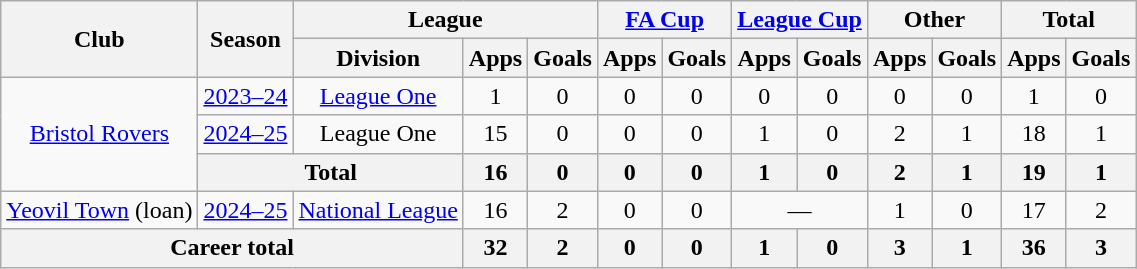<table class="wikitable" style="text-align: center">
<tr>
<th rowspan="2">Club</th>
<th rowspan="2">Season</th>
<th colspan="3">League</th>
<th colspan="2"><a href='#'>FA Cup</a></th>
<th colspan="2"><a href='#'>League Cup</a></th>
<th colspan="2">Other</th>
<th colspan="2">Total</th>
</tr>
<tr>
<th>Division</th>
<th>Apps</th>
<th>Goals</th>
<th>Apps</th>
<th>Goals</th>
<th>Apps</th>
<th>Goals</th>
<th>Apps</th>
<th>Goals</th>
<th>Apps</th>
<th>Goals</th>
</tr>
<tr>
<td rowspan="3"><a href='#'>Bristol Rovers</a></td>
<td><a href='#'>2023–24</a></td>
<td><a href='#'>League One</a></td>
<td>1</td>
<td>0</td>
<td>0</td>
<td>0</td>
<td>0</td>
<td>0</td>
<td>0</td>
<td>0</td>
<td>1</td>
<td>0</td>
</tr>
<tr>
<td><a href='#'>2024–25</a></td>
<td>League One</td>
<td>15</td>
<td>0</td>
<td>0</td>
<td>0</td>
<td>1</td>
<td>0</td>
<td>2</td>
<td>1</td>
<td>18</td>
<td>1</td>
</tr>
<tr>
<th colspan="2">Total</th>
<th>16</th>
<th>0</th>
<th>0</th>
<th>0</th>
<th>1</th>
<th>0</th>
<th>2</th>
<th>1</th>
<th>19</th>
<th>1</th>
</tr>
<tr>
<td><a href='#'>Yeovil Town</a> (loan)</td>
<td><a href='#'>2024–25</a></td>
<td><a href='#'>National League</a></td>
<td>16</td>
<td>2</td>
<td>0</td>
<td>0</td>
<td colspan="2">—</td>
<td>1</td>
<td>0</td>
<td>17</td>
<td>2</td>
</tr>
<tr>
<th colspan="3">Career total</th>
<th>32</th>
<th>2</th>
<th>0</th>
<th>0</th>
<th>1</th>
<th>0</th>
<th>3</th>
<th>1</th>
<th>36</th>
<th>3</th>
</tr>
</table>
